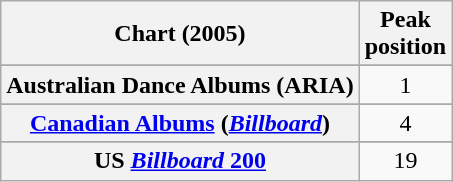<table class="wikitable sortable plainrowheaders">
<tr>
<th scope="col">Chart (2005)</th>
<th scope="col">Peak<br>position</th>
</tr>
<tr>
</tr>
<tr>
<th scope="row">Australian Dance Albums (ARIA)</th>
<td style="text-align:center;">1</td>
</tr>
<tr>
</tr>
<tr>
</tr>
<tr>
</tr>
<tr>
<th scope="row"><a href='#'>Canadian Albums</a> (<em><a href='#'>Billboard</a></em>)</th>
<td style="text-align:center;">4</td>
</tr>
<tr>
</tr>
<tr>
</tr>
<tr>
</tr>
<tr>
</tr>
<tr>
</tr>
<tr>
</tr>
<tr>
</tr>
<tr>
</tr>
<tr>
</tr>
<tr>
</tr>
<tr>
</tr>
<tr>
</tr>
<tr>
</tr>
<tr>
</tr>
<tr>
</tr>
<tr>
<th scope="row">US <a href='#'><em>Billboard</em> 200</a></th>
<td style="text-align:center;">19</td>
</tr>
</table>
